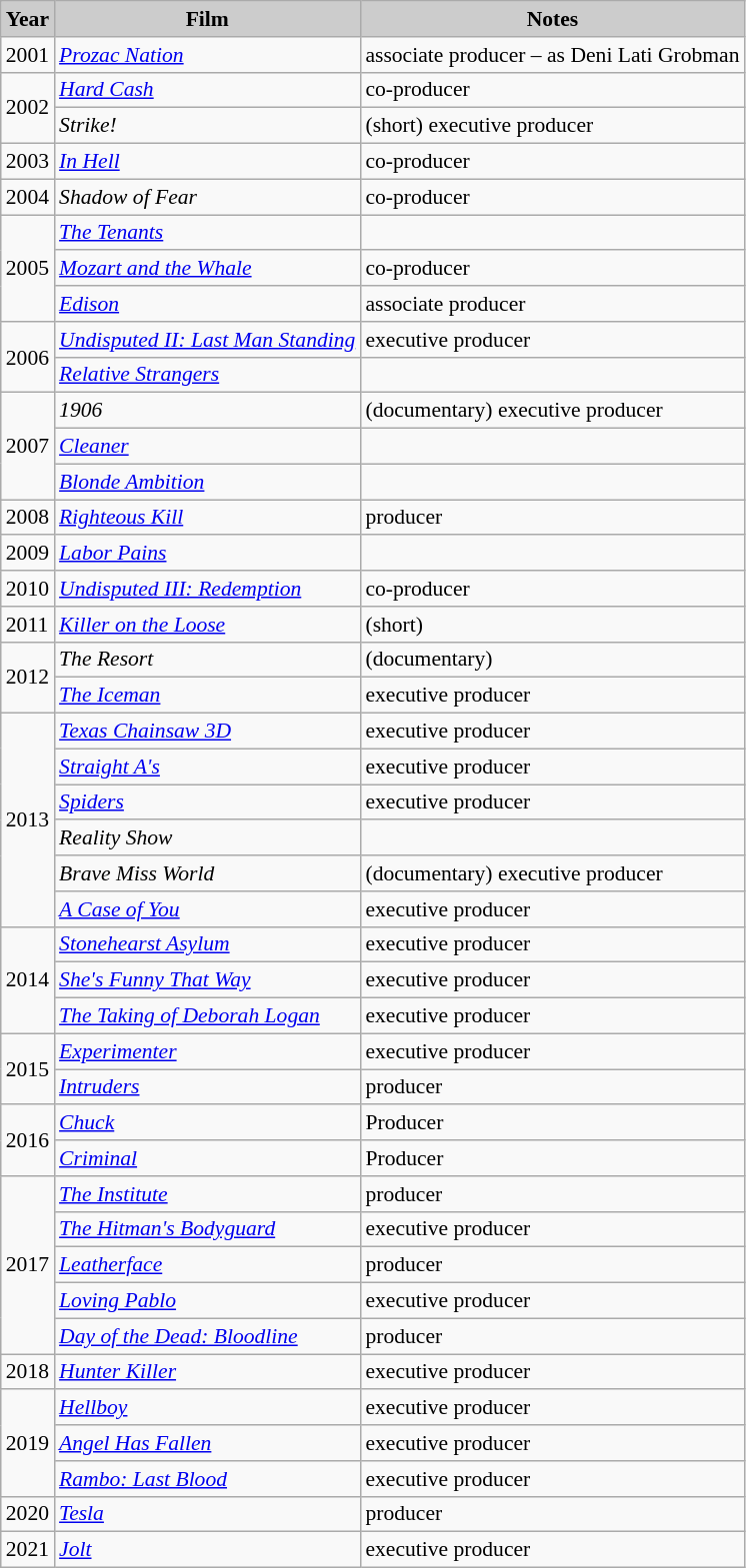<table class="wikitable" style="font-size:90%;">
<tr>
<th style="background: #CCCCCC;">Year</th>
<th style="background: #CCCCCC;">Film</th>
<th style="background: #CCCCCC;">Notes</th>
</tr>
<tr>
<td>2001</td>
<td><em><a href='#'>Prozac Nation</a></em></td>
<td>associate producer – as Deni Lati Grobman</td>
</tr>
<tr>
<td rowspan= 2>2002</td>
<td><em><a href='#'>Hard Cash</a></em></td>
<td>co-producer</td>
</tr>
<tr>
<td><em>Strike!</em></td>
<td>(short) executive producer</td>
</tr>
<tr>
<td>2003</td>
<td><em><a href='#'>In Hell</a></em></td>
<td>co-producer</td>
</tr>
<tr>
<td>2004</td>
<td><em>Shadow of Fear</em></td>
<td>co-producer</td>
</tr>
<tr>
<td rowspan=3>2005</td>
<td><em><a href='#'>The Tenants</a></em></td>
<td></td>
</tr>
<tr>
<td><em><a href='#'>Mozart and the Whale</a></em></td>
<td>co-producer</td>
</tr>
<tr>
<td><em><a href='#'>Edison</a></em></td>
<td>associate producer</td>
</tr>
<tr>
<td rowspan=2>2006</td>
<td><em><a href='#'>Undisputed II: Last Man Standing</a></em></td>
<td>executive producer</td>
</tr>
<tr>
<td><em><a href='#'>Relative Strangers</a></em></td>
<td></td>
</tr>
<tr>
<td rowspan=3>2007</td>
<td><em>1906</em></td>
<td>(documentary) executive producer</td>
</tr>
<tr>
<td><em><a href='#'>Cleaner</a></em></td>
<td></td>
</tr>
<tr>
<td><em><a href='#'>Blonde Ambition</a></em></td>
<td></td>
</tr>
<tr>
<td>2008</td>
<td><em><a href='#'>Righteous Kill</a></em></td>
<td>producer</td>
</tr>
<tr>
<td>2009</td>
<td><em><a href='#'>Labor Pains</a></em></td>
<td></td>
</tr>
<tr>
<td>2010</td>
<td><em><a href='#'>Undisputed III: Redemption</a></em></td>
<td>co-producer</td>
</tr>
<tr>
<td>2011</td>
<td><em><a href='#'>Killer on the Loose</a></em></td>
<td>(short)</td>
</tr>
<tr>
<td rowspan=2>2012</td>
<td><em>The Resort</em></td>
<td>(documentary)</td>
</tr>
<tr>
<td><em><a href='#'>The Iceman</a></em></td>
<td>executive producer</td>
</tr>
<tr>
<td rowspan=6>2013</td>
<td><em><a href='#'>Texas Chainsaw 3D</a></em></td>
<td>executive producer</td>
</tr>
<tr>
<td><em><a href='#'>Straight A's</a></em></td>
<td>executive producer</td>
</tr>
<tr>
<td><em><a href='#'>Spiders</a></em></td>
<td>executive producer</td>
</tr>
<tr>
<td><em>Reality Show</em></td>
<td></td>
</tr>
<tr>
<td><em>Brave Miss World</em></td>
<td>(documentary) executive producer</td>
</tr>
<tr>
<td><em><a href='#'>A Case of You</a></em></td>
<td>executive producer</td>
</tr>
<tr>
<td rowspan=3>2014</td>
<td><em><a href='#'>Stonehearst Asylum</a></em></td>
<td>executive producer</td>
</tr>
<tr>
<td><em><a href='#'>She's Funny That Way</a></em></td>
<td>executive producer</td>
</tr>
<tr>
<td><em><a href='#'>The Taking of Deborah Logan</a></em></td>
<td>executive producer</td>
</tr>
<tr>
<td rowspan=2>2015</td>
<td><em><a href='#'>Experimenter</a></em></td>
<td>executive producer</td>
</tr>
<tr>
<td><em><a href='#'>Intruders</a></em></td>
<td>producer</td>
</tr>
<tr>
<td rowspan=2>2016</td>
<td><em><a href='#'>Chuck</a></em></td>
<td>Producer</td>
</tr>
<tr>
<td><em><a href='#'>Criminal</a></em></td>
<td>Producer</td>
</tr>
<tr>
<td rowspan=5>2017</td>
<td><em><a href='#'>The Institute</a></em></td>
<td>producer</td>
</tr>
<tr>
<td><em><a href='#'>The Hitman's Bodyguard</a></em></td>
<td>executive producer</td>
</tr>
<tr>
<td><em><a href='#'>Leatherface</a></em></td>
<td>producer</td>
</tr>
<tr>
<td><em><a href='#'>Loving Pablo</a></em></td>
<td>executive producer</td>
</tr>
<tr>
<td><em><a href='#'>Day of the Dead: Bloodline</a></em></td>
<td>producer</td>
</tr>
<tr>
<td>2018</td>
<td><em><a href='#'>Hunter Killer</a></em></td>
<td>executive producer</td>
</tr>
<tr>
<td rowspan=3>2019</td>
<td><em><a href='#'>Hellboy</a></em></td>
<td>executive producer</td>
</tr>
<tr>
<td><em><a href='#'>Angel Has Fallen</a></em></td>
<td>executive producer</td>
</tr>
<tr>
<td><em><a href='#'>Rambo: Last Blood</a></em></td>
<td>executive producer</td>
</tr>
<tr>
<td>2020</td>
<td><em><a href='#'>Tesla</a></em></td>
<td>producer</td>
</tr>
<tr>
<td>2021</td>
<td><em><a href='#'>Jolt</a></em></td>
<td>executive producer</td>
</tr>
</table>
